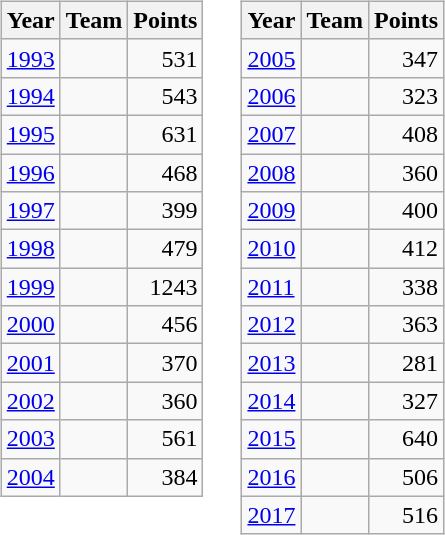<table>
<tr>
<td valign="top"><br><table class="wikitable" border="1">
<tr>
<th>Year</th>
<th>Team</th>
<th>Points</th>
</tr>
<tr>
<td><a href='#'>1993</a></td>
<td></td>
<td style="text-align:right;">531</td>
</tr>
<tr>
<td><a href='#'>1994</a></td>
<td></td>
<td style="text-align:right;">543</td>
</tr>
<tr>
<td><a href='#'>1995</a></td>
<td></td>
<td style="text-align:right;">631</td>
</tr>
<tr>
<td><a href='#'>1996</a></td>
<td></td>
<td style="text-align:right;">468</td>
</tr>
<tr>
<td><a href='#'>1997</a></td>
<td></td>
<td style="text-align:right;">399</td>
</tr>
<tr>
<td><a href='#'>1998</a></td>
<td></td>
<td style="text-align:right;">479</td>
</tr>
<tr>
<td><a href='#'>1999</a></td>
<td></td>
<td style="text-align:right;">1243</td>
</tr>
<tr>
<td><a href='#'>2000</a></td>
<td></td>
<td style="text-align:right;">456</td>
</tr>
<tr>
<td><a href='#'>2001</a></td>
<td></td>
<td style="text-align:right;">370</td>
</tr>
<tr>
<td><a href='#'>2002</a></td>
<td></td>
<td style="text-align:right;">360</td>
</tr>
<tr>
<td><a href='#'>2003</a></td>
<td></td>
<td style="text-align:right;">561</td>
</tr>
<tr>
<td><a href='#'>2004</a></td>
<td></td>
<td style="text-align:right;">384</td>
</tr>
</table>
</td>
<td width="1"></td>
<td valign="top"><br><table class="wikitable" border="1">
<tr>
<th>Year</th>
<th>Team</th>
<th>Points</th>
</tr>
<tr>
<td><a href='#'>2005</a></td>
<td></td>
<td style="text-align:right;">347</td>
</tr>
<tr>
<td><a href='#'>2006</a></td>
<td></td>
<td style="text-align:right;">323</td>
</tr>
<tr>
<td><a href='#'>2007</a></td>
<td></td>
<td style="text-align:right;">408</td>
</tr>
<tr>
<td><a href='#'>2008</a></td>
<td></td>
<td style="text-align:right;">360</td>
</tr>
<tr>
<td><a href='#'>2009</a></td>
<td></td>
<td style="text-align:right;">400</td>
</tr>
<tr>
<td><a href='#'>2010</a></td>
<td></td>
<td style="text-align:right;">412</td>
</tr>
<tr>
<td><a href='#'>2011</a></td>
<td></td>
<td style="text-align:right;">338</td>
</tr>
<tr>
<td><a href='#'>2012</a></td>
<td></td>
<td style="text-align:right;">363</td>
</tr>
<tr>
<td><a href='#'>2013</a></td>
<td></td>
<td style="text-align:right;">281</td>
</tr>
<tr>
<td><a href='#'>2014</a></td>
<td></td>
<td style="text-align:right;">327</td>
</tr>
<tr>
<td><a href='#'>2015</a></td>
<td></td>
<td style="text-align:right;">640</td>
</tr>
<tr>
<td><a href='#'>2016</a></td>
<td></td>
<td style="text-align:right;">506</td>
</tr>
<tr>
<td><a href='#'>2017</a></td>
<td></td>
<td style="text-align:right;">516</td>
</tr>
</table>
</td>
</tr>
</table>
